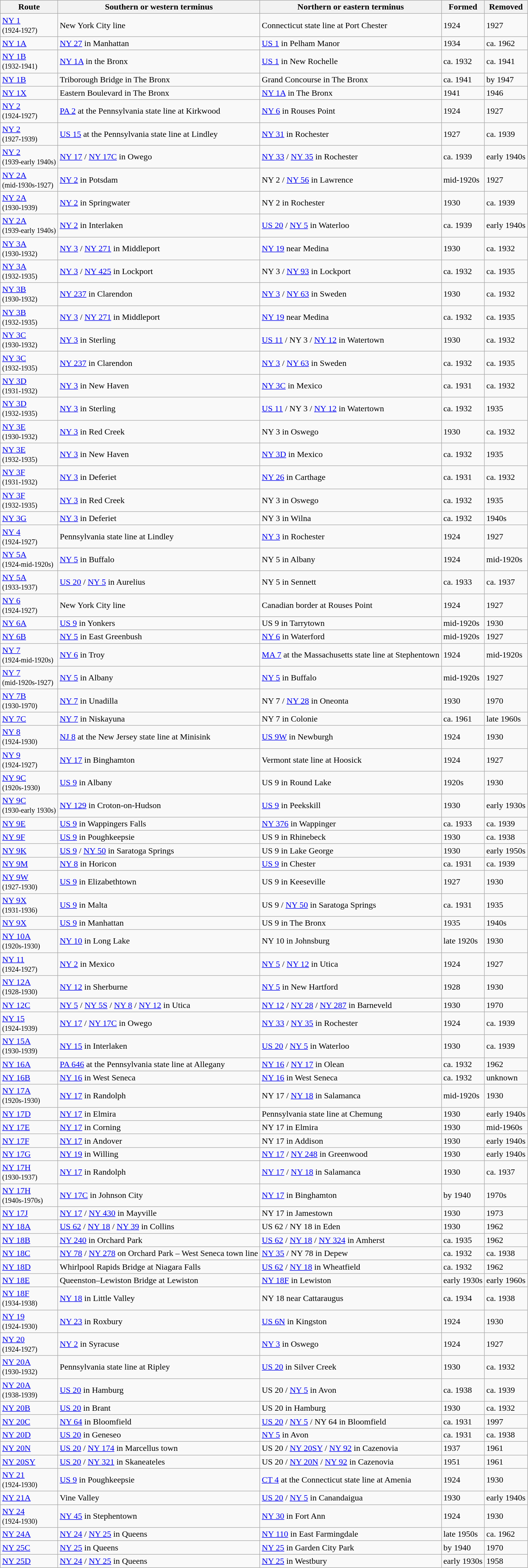<table class="wikitable">
<tr>
<th>Route</th>
<th>Southern or western terminus</th>
<th>Northern or eastern terminus</th>
<th>Formed</th>
<th>Removed</th>
</tr>
<tr>
<td><a href='#'>NY 1</a><br><small>(1924-1927)</small></td>
<td>New York City line</td>
<td>Connecticut state line at Port Chester</td>
<td>1924</td>
<td>1927</td>
</tr>
<tr>
<td> <a href='#'>NY 1A</a></td>
<td><a href='#'>NY 27</a> in Manhattan</td>
<td><a href='#'>US 1</a> in Pelham Manor</td>
<td>1934</td>
<td>ca. 1962</td>
</tr>
<tr>
<td> <a href='#'>NY 1B</a><br><small>(1932-1941)</small></td>
<td><a href='#'>NY 1A</a> in the Bronx</td>
<td><a href='#'>US 1</a> in New Rochelle</td>
<td>ca. 1932</td>
<td>ca. 1941</td>
</tr>
<tr>
<td> <a href='#'>NY 1B</a></td>
<td>Triborough Bridge in The Bronx</td>
<td>Grand Concourse in The Bronx</td>
<td>ca. 1941</td>
<td>by 1947</td>
</tr>
<tr>
<td> <a href='#'>NY 1X</a></td>
<td>Eastern Boulevard in The Bronx</td>
<td><a href='#'>NY 1A</a> in The Bronx</td>
<td>1941</td>
<td>1946</td>
</tr>
<tr>
<td><a href='#'>NY 2</a><br><small>(1924-1927)</small></td>
<td><a href='#'>PA 2</a> at the Pennsylvania state line at Kirkwood</td>
<td><a href='#'>NY 6</a> in Rouses Point</td>
<td>1924</td>
<td>1927</td>
</tr>
<tr>
<td><a href='#'>NY 2</a><br><small>(1927-1939)</small></td>
<td><a href='#'>US 15</a> at the Pennsylvania state line at Lindley</td>
<td><a href='#'>NY 31</a> in Rochester</td>
<td>1927</td>
<td>ca. 1939</td>
</tr>
<tr>
<td><a href='#'>NY 2</a><br><small>(1939-early 1940s)</small></td>
<td><a href='#'>NY 17</a> / <a href='#'>NY 17C</a> in Owego</td>
<td><a href='#'>NY 33</a> / <a href='#'>NY 35</a> in Rochester</td>
<td>ca. 1939</td>
<td>early 1940s</td>
</tr>
<tr>
<td><a href='#'>NY 2A</a><br><small>(mid-1930s-1927)</small></td>
<td><a href='#'>NY 2</a> in Potsdam</td>
<td>NY 2 / <a href='#'>NY 56</a> in Lawrence</td>
<td>mid-1920s</td>
<td>1927</td>
</tr>
<tr>
<td><a href='#'>NY 2A</a><br><small>(1930-1939)</small></td>
<td><a href='#'>NY 2</a> in Springwater</td>
<td>NY 2 in Rochester</td>
<td>1930</td>
<td>ca. 1939</td>
</tr>
<tr>
<td><a href='#'>NY 2A</a><br><small>(1939-early 1940s)</small></td>
<td><a href='#'>NY 2</a> in Interlaken</td>
<td><a href='#'>US 20</a> / <a href='#'>NY 5</a> in Waterloo</td>
<td>ca. 1939</td>
<td>early 1940s</td>
</tr>
<tr>
<td><a href='#'>NY 3A</a><br><small>(1930-1932)</small></td>
<td><a href='#'>NY 3</a> / <a href='#'>NY 271</a> in Middleport</td>
<td><a href='#'>NY 19</a> near Medina</td>
<td>1930</td>
<td>ca. 1932</td>
</tr>
<tr>
<td><a href='#'>NY 3A</a><br><small>(1932-1935)</small></td>
<td><a href='#'>NY 3</a> / <a href='#'>NY 425</a> in Lockport</td>
<td>NY 3 / <a href='#'>NY 93</a> in Lockport</td>
<td>ca. 1932</td>
<td>ca. 1935</td>
</tr>
<tr>
<td> <a href='#'>NY 3B</a><br><small>(1930-1932)</small></td>
<td><a href='#'>NY 237</a> in Clarendon</td>
<td><a href='#'>NY 3</a> / <a href='#'>NY 63</a> in Sweden</td>
<td>1930</td>
<td>ca. 1932</td>
</tr>
<tr>
<td> <a href='#'>NY 3B</a><br><small>(1932-1935)</small></td>
<td><a href='#'>NY 3</a> / <a href='#'>NY 271</a> in Middleport</td>
<td><a href='#'>NY 19</a> near Medina</td>
<td>ca. 1932</td>
<td>ca. 1935</td>
</tr>
<tr>
<td> <a href='#'>NY 3C</a><br><small>(1930-1932)</small></td>
<td><a href='#'>NY 3</a> in Sterling</td>
<td><a href='#'>US 11</a> / NY 3 / <a href='#'>NY 12</a> in Watertown</td>
<td>1930</td>
<td>ca. 1932</td>
</tr>
<tr>
<td> <a href='#'>NY 3C</a><br><small>(1932-1935)</small></td>
<td><a href='#'>NY 237</a> in Clarendon</td>
<td><a href='#'>NY 3</a> / <a href='#'>NY 63</a> in Sweden</td>
<td>ca. 1932</td>
<td>ca. 1935</td>
</tr>
<tr>
<td> <a href='#'>NY 3D</a><br><small>(1931-1932)</small></td>
<td><a href='#'>NY 3</a> in New Haven</td>
<td><a href='#'>NY 3C</a> in Mexico</td>
<td>ca. 1931</td>
<td>ca. 1932</td>
</tr>
<tr>
<td> <a href='#'>NY 3D</a><br><small>(1932-1935)</small></td>
<td><a href='#'>NY 3</a> in Sterling</td>
<td><a href='#'>US 11</a> / NY 3 / <a href='#'>NY 12</a> in Watertown</td>
<td>ca. 1932</td>
<td>1935</td>
</tr>
<tr>
<td> <a href='#'>NY 3E</a><br><small>(1930-1932)</small></td>
<td><a href='#'>NY 3</a> in Red Creek</td>
<td>NY 3 in Oswego</td>
<td>1930</td>
<td>ca. 1932</td>
</tr>
<tr>
<td> <a href='#'>NY 3E</a><br><small>(1932-1935)</small></td>
<td><a href='#'>NY 3</a> in New Haven</td>
<td><a href='#'>NY 3D</a> in Mexico</td>
<td>ca. 1932</td>
<td>1935</td>
</tr>
<tr>
<td> <a href='#'>NY 3F</a><br><small>(1931-1932)</small></td>
<td><a href='#'>NY 3</a> in Deferiet</td>
<td><a href='#'>NY 26</a> in Carthage</td>
<td>ca. 1931</td>
<td>ca. 1932</td>
</tr>
<tr>
<td> <a href='#'>NY 3F</a><br><small>(1932-1935)</small></td>
<td><a href='#'>NY 3</a> in Red Creek</td>
<td>NY 3 in Oswego</td>
<td>ca. 1932</td>
<td>1935</td>
</tr>
<tr>
<td> <a href='#'>NY 3G</a></td>
<td><a href='#'>NY 3</a> in Deferiet</td>
<td>NY 3 in Wilna</td>
<td>ca. 1932</td>
<td>1940s</td>
</tr>
<tr>
<td><a href='#'>NY 4</a><br><small>(1924-1927)</small></td>
<td>Pennsylvania state line at Lindley</td>
<td><a href='#'>NY 3</a> in Rochester</td>
<td>1924</td>
<td>1927</td>
</tr>
<tr>
<td><a href='#'>NY 5A</a><br><small>(1924-mid-1920s)</small></td>
<td><a href='#'>NY 5</a> in Buffalo</td>
<td>NY 5 in Albany</td>
<td>1924</td>
<td>mid-1920s</td>
</tr>
<tr>
<td><a href='#'>NY 5A</a><br><small>(1933-1937)</small></td>
<td><a href='#'>US 20</a> / <a href='#'>NY 5</a> in Aurelius</td>
<td>NY 5 in Sennett</td>
<td>ca. 1933</td>
<td>ca. 1937</td>
</tr>
<tr>
<td><a href='#'>NY 6</a><br><small>(1924-1927)</small></td>
<td>New York City line</td>
<td>Canadian border at Rouses Point</td>
<td>1924</td>
<td>1927</td>
</tr>
<tr>
<td> <a href='#'>NY 6A</a></td>
<td><a href='#'>US 9</a> in Yonkers</td>
<td>US 9 in Tarrytown</td>
<td>mid-1920s</td>
<td>1930</td>
</tr>
<tr>
<td> <a href='#'>NY 6B</a></td>
<td><a href='#'>NY 5</a> in East Greenbush</td>
<td><a href='#'>NY 6</a> in Waterford</td>
<td>mid-1920s</td>
<td>1927</td>
</tr>
<tr>
<td><a href='#'>NY 7</a><br><small>(1924-mid-1920s)</small></td>
<td><a href='#'>NY 6</a> in Troy</td>
<td><a href='#'>MA 7</a> at the Massachusetts state line at Stephentown</td>
<td>1924</td>
<td>mid-1920s</td>
</tr>
<tr>
<td><a href='#'>NY 7</a><br><small>(mid-1920s-1927)</small></td>
<td><a href='#'>NY 5</a> in Albany</td>
<td><a href='#'>NY 5</a> in Buffalo</td>
<td>mid-1920s</td>
<td>1927</td>
</tr>
<tr>
<td> <a href='#'>NY 7B</a><br><small>(1930-1970)</small></td>
<td><a href='#'>NY 7</a> in Unadilla</td>
<td>NY 7 / <a href='#'>NY 28</a> in Oneonta</td>
<td>1930</td>
<td>1970</td>
</tr>
<tr>
<td> <a href='#'>NY 7C</a></td>
<td><a href='#'>NY 7</a> in Niskayuna</td>
<td>NY 7 in Colonie</td>
<td>ca. 1961</td>
<td>late 1960s</td>
</tr>
<tr>
<td> <a href='#'>NY 8</a><br><small>(1924-1930)</small></td>
<td><a href='#'>NJ 8</a> at the New Jersey state line at Minisink</td>
<td><a href='#'>US 9W</a> in Newburgh</td>
<td>1924</td>
<td>1930</td>
</tr>
<tr>
<td><a href='#'>NY 9</a><br><small>(1924-1927)</small></td>
<td><a href='#'>NY 17</a> in Binghamton</td>
<td>Vermont state line at Hoosick</td>
<td>1924</td>
<td>1927</td>
</tr>
<tr>
<td><a href='#'>NY 9C</a><br><small>(1920s-1930)</small></td>
<td><a href='#'>US 9</a> in Albany</td>
<td>US 9 in Round Lake</td>
<td>1920s</td>
<td>1930</td>
</tr>
<tr>
<td><a href='#'>NY 9C</a><br><small>(1930-early 1930s)</small></td>
<td><a href='#'>NY 129</a> in Croton-on-Hudson</td>
<td><a href='#'>US 9</a> in Peekskill</td>
<td>1930</td>
<td>early 1930s</td>
</tr>
<tr>
<td> <a href='#'>NY 9E</a></td>
<td><a href='#'>US 9</a> in Wappingers Falls</td>
<td><a href='#'>NY 376</a> in Wappinger</td>
<td>ca. 1933</td>
<td>ca. 1939</td>
</tr>
<tr>
<td> <a href='#'>NY 9F</a></td>
<td><a href='#'>US 9</a> in Poughkeepsie</td>
<td>US 9 in Rhinebeck</td>
<td>1930</td>
<td>ca. 1938</td>
</tr>
<tr>
<td> <a href='#'>NY 9K</a></td>
<td><a href='#'>US 9</a> / <a href='#'>NY 50</a> in Saratoga Springs</td>
<td>US 9 in Lake George</td>
<td>1930</td>
<td>early 1950s</td>
</tr>
<tr>
<td> <a href='#'>NY 9M</a></td>
<td><a href='#'>NY 8</a> in Horicon</td>
<td><a href='#'>US 9</a> in Chester</td>
<td>ca. 1931</td>
<td>ca. 1939</td>
</tr>
<tr>
<td><a href='#'>NY 9W</a><br><small>(1927-1930)</small></td>
<td><a href='#'>US 9</a> in Elizabethtown</td>
<td>US 9 in Keeseville</td>
<td>1927</td>
<td>1930</td>
</tr>
<tr>
<td> <a href='#'>NY 9X</a><br><small>(1931-1936)</small></td>
<td><a href='#'>US 9</a> in Malta</td>
<td>US 9 / <a href='#'>NY 50</a> in Saratoga Springs</td>
<td>ca. 1931</td>
<td>1935</td>
</tr>
<tr>
<td> <a href='#'>NY 9X</a></td>
<td><a href='#'>US 9</a> in Manhattan</td>
<td>US 9 in The Bronx</td>
<td>1935</td>
<td>1940s</td>
</tr>
<tr>
<td><a href='#'>NY 10A</a><br><small>(1920s-1930)</small></td>
<td><a href='#'>NY 10</a> in Long Lake</td>
<td>NY 10 in Johnsburg</td>
<td>late 1920s</td>
<td>1930</td>
</tr>
<tr>
<td><a href='#'>NY 11</a><br><small>(1924-1927)</small></td>
<td><a href='#'>NY 2</a> in Mexico</td>
<td><a href='#'>NY 5</a> / <a href='#'>NY 12</a> in Utica</td>
<td>1924</td>
<td>1927</td>
</tr>
<tr>
<td><a href='#'>NY 12A</a><br><small>(1928-1930)</small></td>
<td><a href='#'>NY 12</a> in Sherburne</td>
<td><a href='#'>NY 5</a> in New Hartford</td>
<td>1928</td>
<td>1930</td>
</tr>
<tr>
<td> <a href='#'>NY 12C</a></td>
<td><a href='#'>NY 5</a> / <a href='#'>NY 5S</a> / <a href='#'>NY 8</a> / <a href='#'>NY 12</a> in Utica</td>
<td><a href='#'>NY 12</a> / <a href='#'>NY 28</a> / <a href='#'>NY 287</a> in Barneveld</td>
<td>1930</td>
<td>1970</td>
</tr>
<tr>
<td><a href='#'>NY 15</a><br><small>(1924-1939)</small></td>
<td><a href='#'>NY 17</a> / <a href='#'>NY 17C</a> in Owego</td>
<td><a href='#'>NY 33</a> / <a href='#'>NY 35</a> in Rochester</td>
<td>1924</td>
<td>ca. 1939</td>
</tr>
<tr>
<td><a href='#'>NY 15A</a><br><small>(1930-1939)</small></td>
<td><a href='#'>NY 15</a> in Interlaken</td>
<td><a href='#'>US 20</a> / <a href='#'>NY 5</a> in Waterloo</td>
<td>1930</td>
<td>ca. 1939</td>
</tr>
<tr>
<td><a href='#'>NY 16A</a></td>
<td><a href='#'>PA 646</a> at the Pennsylvania state line at Allegany</td>
<td><a href='#'>NY 16</a> / <a href='#'>NY 17</a> in Olean</td>
<td>ca. 1932</td>
<td>1962</td>
</tr>
<tr>
<td><a href='#'>NY 16B</a></td>
<td><a href='#'>NY 16</a> in West Seneca</td>
<td><a href='#'>NY 16</a> in West Seneca</td>
<td>ca. 1932</td>
<td>unknown</td>
</tr>
<tr>
<td><a href='#'>NY 17A</a><br><small>(1920s-1930)</small></td>
<td><a href='#'>NY 17</a> in Randolph</td>
<td>NY 17 / <a href='#'>NY 18</a> in Salamanca</td>
<td>mid-1920s</td>
<td>1930</td>
</tr>
<tr>
<td> <a href='#'>NY 17D</a></td>
<td><a href='#'>NY 17</a> in Elmira</td>
<td>Pennsylvania state line at Chemung</td>
<td>1930</td>
<td>early 1940s</td>
</tr>
<tr>
<td> <a href='#'>NY 17E</a></td>
<td><a href='#'>NY 17</a> in Corning</td>
<td>NY 17 in Elmira</td>
<td>1930</td>
<td>mid-1960s</td>
</tr>
<tr>
<td> <a href='#'>NY 17F</a></td>
<td><a href='#'>NY 17</a> in Andover</td>
<td>NY 17 in Addison</td>
<td>1930</td>
<td>early 1940s</td>
</tr>
<tr>
<td> <a href='#'>NY 17G</a></td>
<td><a href='#'>NY 19</a> in Willing</td>
<td><a href='#'>NY 17</a> / <a href='#'>NY 248</a> in Greenwood</td>
<td>1930</td>
<td>early 1940s</td>
</tr>
<tr>
<td><a href='#'>NY 17H</a><br><small>(1930-1937)</small></td>
<td><a href='#'>NY 17</a> in Randolph</td>
<td><a href='#'>NY 17</a> / <a href='#'>NY 18</a> in Salamanca</td>
<td>1930</td>
<td>ca. 1937</td>
</tr>
<tr>
<td> <a href='#'>NY 17H</a><br><small>(1940s-1970s)</small></td>
<td><a href='#'>NY 17C</a> in Johnson City</td>
<td><a href='#'>NY 17</a> in Binghamton</td>
<td>by 1940</td>
<td>1970s</td>
</tr>
<tr>
<td> <a href='#'>NY 17J</a></td>
<td><a href='#'>NY 17</a> / <a href='#'>NY 430</a> in Mayville</td>
<td>NY 17 in Jamestown</td>
<td>1930</td>
<td>1973</td>
</tr>
<tr>
<td> <a href='#'>NY 18A</a></td>
<td><a href='#'>US 62</a> / <a href='#'>NY 18</a> / <a href='#'>NY 39</a> in Collins</td>
<td>US 62 / NY 18 in Eden</td>
<td>1930</td>
<td>1962</td>
</tr>
<tr>
<td> <a href='#'>NY 18B</a></td>
<td><a href='#'>NY 240</a> in Orchard Park</td>
<td><a href='#'>US 62</a> / <a href='#'>NY 18</a> / <a href='#'>NY 324</a> in Amherst</td>
<td>ca. 1935</td>
<td>1962</td>
</tr>
<tr>
<td><a href='#'>NY 18C</a></td>
<td><a href='#'>NY 78</a> / <a href='#'>NY 278</a> on Orchard Park – West Seneca town line</td>
<td><a href='#'>NY 35</a> / NY 78 in Depew</td>
<td>ca. 1932</td>
<td>ca. 1938</td>
</tr>
<tr>
<td> <a href='#'>NY 18D</a></td>
<td>Whirlpool Rapids Bridge at Niagara Falls</td>
<td><a href='#'>US 62</a> / <a href='#'>NY 18</a> in Wheatfield</td>
<td>ca. 1932</td>
<td>1962</td>
</tr>
<tr>
<td> <a href='#'>NY 18E</a></td>
<td>Queenston–Lewiston Bridge at Lewiston</td>
<td><a href='#'>NY 18F</a> in Lewiston</td>
<td>early 1930s</td>
<td>early 1960s</td>
</tr>
<tr>
<td><a href='#'>NY 18F</a><br><small>(1934-1938)</small></td>
<td><a href='#'>NY 18</a> in Little Valley</td>
<td>NY 18 near Cattaraugus</td>
<td>ca. 1934</td>
<td>ca. 1938</td>
</tr>
<tr>
<td><a href='#'>NY 19</a><br><small>(1924-1930)</small></td>
<td><a href='#'>NY 23</a> in Roxbury</td>
<td><a href='#'>US 6N</a> in Kingston</td>
<td>1924</td>
<td>1930</td>
</tr>
<tr>
<td><a href='#'>NY 20</a><br><small>(1924-1927)</small></td>
<td><a href='#'>NY 2</a> in Syracuse</td>
<td><a href='#'>NY 3</a> in Oswego</td>
<td>1924</td>
<td>1927</td>
</tr>
<tr>
<td> <a href='#'>NY 20A</a><br><small>(1930-1932)</small></td>
<td>Pennsylvania state line at Ripley</td>
<td><a href='#'>US 20</a> in Silver Creek</td>
<td>1930</td>
<td>ca. 1932</td>
</tr>
<tr>
<td> <a href='#'>NY 20A</a><br><small>(1938-1939)</small></td>
<td><a href='#'>US 20</a> in Hamburg</td>
<td>US 20 / <a href='#'>NY 5</a> in Avon</td>
<td>ca. 1938</td>
<td>ca. 1939</td>
</tr>
<tr>
<td> <a href='#'>NY 20B</a></td>
<td><a href='#'>US 20</a> in Brant</td>
<td>US 20 in Hamburg</td>
<td>1930</td>
<td>ca. 1932</td>
</tr>
<tr>
<td> <a href='#'>NY 20C</a></td>
<td><a href='#'>NY 64</a> in Bloomfield</td>
<td><a href='#'>US 20</a> / <a href='#'>NY 5</a> / NY 64 in Bloomfield</td>
<td>ca. 1931</td>
<td>1997</td>
</tr>
<tr>
<td> <a href='#'>NY 20D</a></td>
<td><a href='#'>US 20</a> in Geneseo</td>
<td><a href='#'>NY 5</a> in Avon</td>
<td>ca. 1931</td>
<td>ca. 1938</td>
</tr>
<tr>
<td> <a href='#'>NY 20N</a></td>
<td><a href='#'>US 20</a> / <a href='#'>NY 174</a> in Marcellus town</td>
<td>US 20 / <a href='#'>NY 20SY</a> / <a href='#'>NY 92</a> in Cazenovia</td>
<td>1937</td>
<td>1961</td>
</tr>
<tr>
<td> <a href='#'>NY 20SY</a></td>
<td><a href='#'>US 20</a> / <a href='#'>NY 321</a> in Skaneateles</td>
<td>US 20 / <a href='#'>NY 20N</a> / <a href='#'>NY 92</a> in Cazenovia</td>
<td>1951</td>
<td>1961</td>
</tr>
<tr>
<td> <a href='#'>NY 21</a><br><small>(1924-1930)</small></td>
<td><a href='#'>US 9</a> in Poughkeepsie</td>
<td><a href='#'>CT 4</a> at the Connecticut state line at Amenia</td>
<td>1924</td>
<td>1930</td>
</tr>
<tr>
<td> <a href='#'>NY 21A</a></td>
<td>Vine Valley</td>
<td><a href='#'>US 20</a> / <a href='#'>NY 5</a> in Canandaigua</td>
<td>1930</td>
<td>early 1940s</td>
</tr>
<tr>
<td><a href='#'>NY 24</a><br><small>(1924-1930)</small></td>
<td><a href='#'>NY 45</a> in Stephentown</td>
<td><a href='#'>NY 30</a> in Fort Ann</td>
<td>1924</td>
<td>1930</td>
</tr>
<tr>
<td><a href='#'>NY 24A</a></td>
<td><a href='#'>NY 24</a> / <a href='#'>NY 25</a> in Queens</td>
<td><a href='#'>NY 110</a> in East Farmingdale</td>
<td>late 1950s</td>
<td>ca. 1962</td>
</tr>
<tr>
<td> <a href='#'>NY 25C</a></td>
<td><a href='#'>NY 25</a> in Queens</td>
<td><a href='#'>NY 25</a> in Garden City Park</td>
<td>by 1940</td>
<td>1970</td>
</tr>
<tr>
<td> <a href='#'>NY 25D</a></td>
<td><a href='#'>NY 24</a> / <a href='#'>NY 25</a> in Queens</td>
<td><a href='#'>NY 25</a> in Westbury</td>
<td>early 1930s</td>
<td>1958</td>
</tr>
</table>
